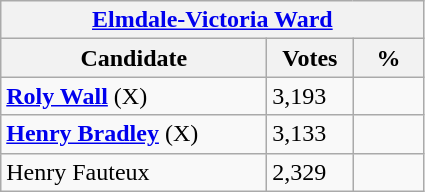<table class="wikitable">
<tr>
<th colspan="3"><a href='#'>Elmdale-Victoria Ward</a></th>
</tr>
<tr>
<th style="width: 170px">Candidate</th>
<th style="width: 50px">Votes</th>
<th style="width: 40px">%</th>
</tr>
<tr>
<td><strong><a href='#'>Roly Wall</a></strong> (X)</td>
<td>3,193</td>
<td></td>
</tr>
<tr>
<td><strong><a href='#'>Henry Bradley</a></strong> (X)</td>
<td>3,133</td>
<td></td>
</tr>
<tr>
<td>Henry Fauteux</td>
<td>2,329</td>
</tr>
</table>
